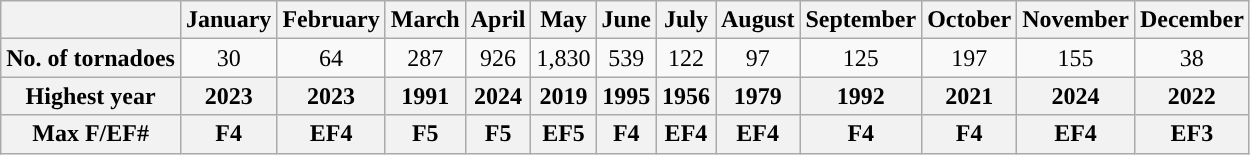<table class="wikitable" style="text-align:center;">
<tr>
<th></th>
<th>January</th>
<th>February</th>
<th>March</th>
<th>April</th>
<th>May</th>
<th>June</th>
<th>July</th>
<th>August</th>
<th>September</th>
<th>October</th>
<th>November</th>
<th>December</th>
</tr>
<tr>
<th>No. of tornadoes</th>
<td>30</td>
<td>64</td>
<td>287</td>
<td>926</td>
<td>1,830</td>
<td>539</td>
<td>122</td>
<td>97</td>
<td>125</td>
<td>197</td>
<td>155</td>
<td>38</td>
</tr>
<tr>
<th>Highest year</th>
<th scope="row" rowspan="1" style="background-color:#">2023</th>
<th scope="row" rowspan="1" style="background-color:#">2023</th>
<th scope="row" rowspan="1" style="background-color:#">1991</th>
<th scope="row" rowspan="1" style="background-color:#">2024</th>
<th scope="row" rowspan="1" style="background-color:#">2019</th>
<th scope="row" rowspan="1" style="background-color:#">1995</th>
<th scope="row" rowspan="1" style="background-color:#">1956</th>
<th scope="row" rowspan="1" style="background-color:#">1979</th>
<th scope="row" rowspan="1" style="background-color:#">1992</th>
<th scope="row" rowspan="1" style="background-color:#">2021</th>
<th scope="row" rowspan="1" style="background-color:#">2024</th>
<th scope="row" rowspan="1" style="background-color:#">2022</th>
</tr>
<tr>
<th>Max F/EF#</th>
<th scope="row" rowspan="1" style="background-color:#">F4</th>
<th scope="row" rowspan="1" style="background-color:#">EF4</th>
<th scope="row" rowspan="1" style="background-color:#">F5</th>
<th scope="row" rowspan="1" style="background-color:#">F5</th>
<th scope="row" rowspan="1" style="background-color:#">EF5</th>
<th scope="row" rowspan="1" style="background-color:#">F4</th>
<th scope="row" rowspan="1" style="background-color:#">EF4</th>
<th scope="row" rowspan="1" style="background-color:#">EF4</th>
<th scope="row" rowspan="1" style="background-color:#">F4</th>
<th scope="row" rowspan="1" style="background-color:#">F4</th>
<th scope="row" rowspan="1" style="background-color:#">EF4</th>
<th scope="row" rowspan="1" style="background-color:#">EF3</th>
</tr>
</table>
